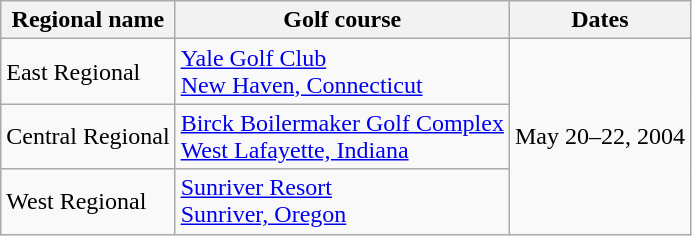<table class="wikitable">
<tr>
<th>Regional name</th>
<th>Golf course</th>
<th>Dates</th>
</tr>
<tr>
<td>East Regional</td>
<td><a href='#'>Yale Golf Club</a><br><a href='#'>New Haven, Connecticut</a></td>
<td rowspan=3>May 20–22, 2004</td>
</tr>
<tr>
<td>Central Regional</td>
<td><a href='#'>Birck Boilermaker Golf Complex</a><br><a href='#'>West Lafayette, Indiana</a></td>
</tr>
<tr>
<td>West Regional</td>
<td><a href='#'>Sunriver Resort</a><br><a href='#'>Sunriver, Oregon</a></td>
</tr>
</table>
